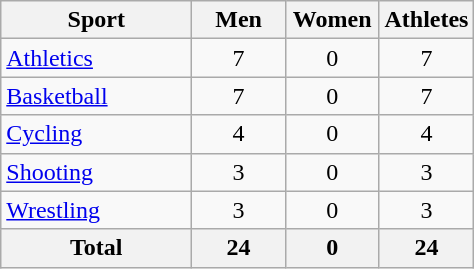<table class="wikitable sortable" style="text-align:center;">
<tr>
<th width=120>Sport</th>
<th width=55>Men</th>
<th width=55>Women</th>
<th width="55">Athletes</th>
</tr>
<tr>
<td align=left><a href='#'>Athletics</a></td>
<td>7</td>
<td>0</td>
<td>7</td>
</tr>
<tr>
<td align=left><a href='#'>Basketball</a></td>
<td>7</td>
<td>0</td>
<td>7</td>
</tr>
<tr>
<td align=left><a href='#'>Cycling</a></td>
<td>4</td>
<td>0</td>
<td>4</td>
</tr>
<tr>
<td align=left><a href='#'>Shooting</a></td>
<td>3</td>
<td>0</td>
<td>3</td>
</tr>
<tr>
<td align=left><a href='#'>Wrestling</a></td>
<td>3</td>
<td>0</td>
<td>3</td>
</tr>
<tr>
<th>Total</th>
<th>24</th>
<th>0</th>
<th>24</th>
</tr>
</table>
